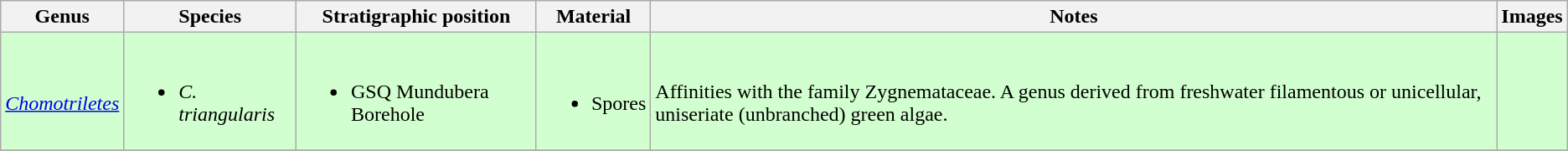<table class = "wikitable">
<tr>
<th>Genus</th>
<th>Species</th>
<th>Stratigraphic position</th>
<th>Material</th>
<th>Notes</th>
<th>Images</th>
</tr>
<tr>
<td style="background:#D1FFCF;"><br><em><a href='#'>Chomotriletes</a></em></td>
<td style="background:#D1FFCF;"><br><ul><li><em>C. triangularis</em></li></ul></td>
<td style="background:#D1FFCF;"><br><ul><li>GSQ Mundubera Borehole</li></ul></td>
<td style="background:#D1FFCF;"><br><ul><li>Spores</li></ul></td>
<td style="background:#D1FFCF;"><br>Affinities with the family Zygnemataceae. A genus derived from freshwater filamentous or unicellular, uniseriate (unbranched) green algae.</td>
<td style="background:#D1FFCF;"></td>
</tr>
<tr>
</tr>
</table>
